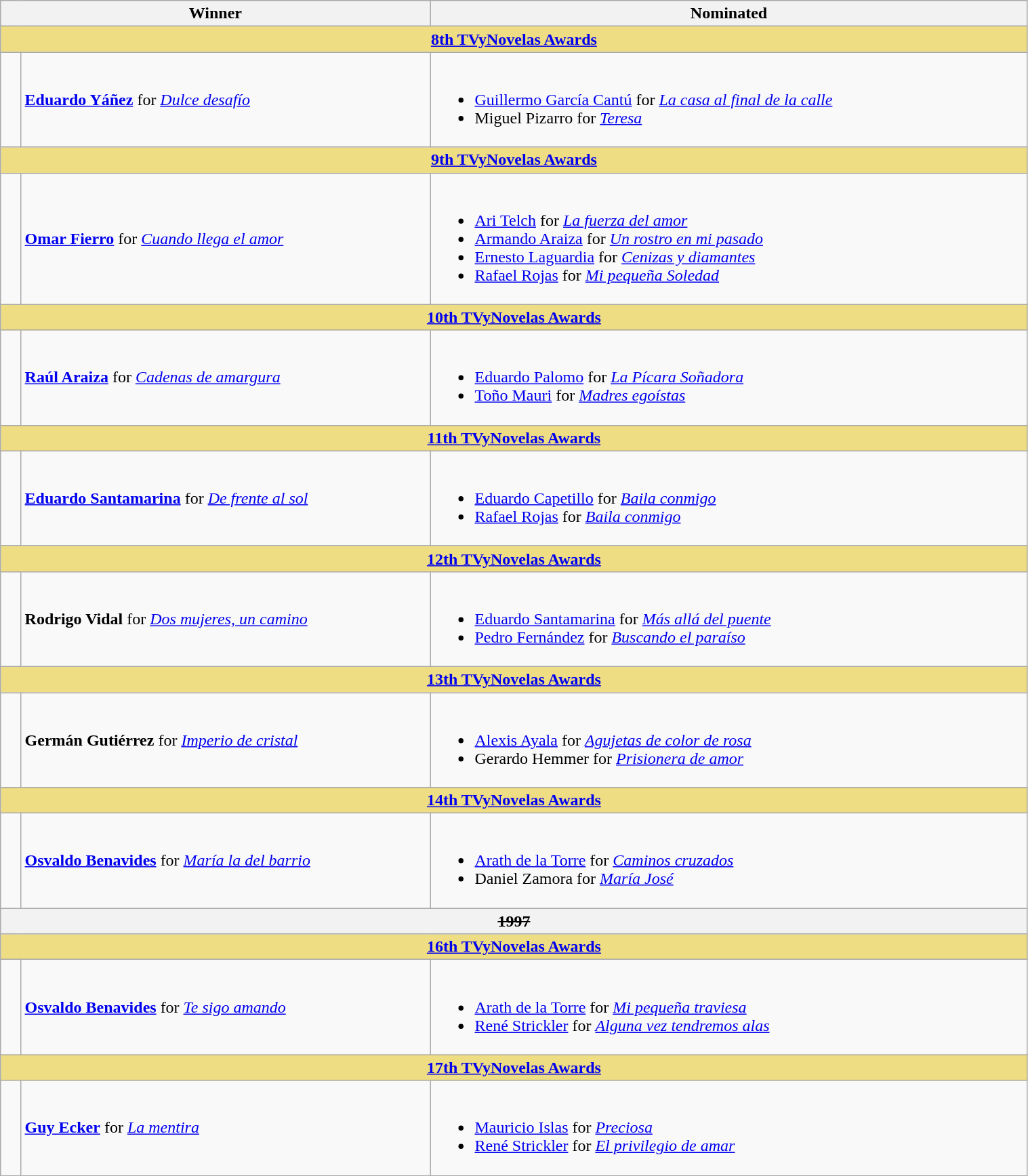<table class="wikitable" width=80%>
<tr align=center>
<th width="150px;" colspan=2; align="center">Winner</th>
<th width="580px;" align="center">Nominated</th>
</tr>
<tr>
<th colspan=9 style="background:#EEDD82;"  align="center"><strong><a href='#'>8th TVyNovelas Awards</a></strong></th>
</tr>
<tr>
<td width=2%></td>
<td><strong><a href='#'>Eduardo Yáñez</a></strong> for <em><a href='#'>Dulce desafío</a></em></td>
<td><br><ul><li><a href='#'>Guillermo García Cantú</a> for <em><a href='#'>La casa al final de la calle</a></em></li><li>Miguel Pizarro for <em><a href='#'>Teresa</a></em></li></ul></td>
</tr>
<tr>
<th colspan=9 style="background:#EEDD82;"  align="center"><strong><a href='#'>9th TVyNovelas Awards</a></strong></th>
</tr>
<tr>
<td width=2%></td>
<td><strong><a href='#'>Omar Fierro</a></strong> for <em><a href='#'>Cuando llega el amor</a></em></td>
<td><br><ul><li><a href='#'>Ari Telch</a> for <em><a href='#'>La fuerza del amor</a></em></li><li><a href='#'>Armando Araiza</a> for <em><a href='#'>Un rostro en mi pasado</a></em></li><li><a href='#'>Ernesto Laguardia</a> for <em><a href='#'>Cenizas y diamantes</a></em></li><li><a href='#'>Rafael Rojas</a> for <em><a href='#'>Mi pequeña Soledad</a></em></li></ul></td>
</tr>
<tr>
<th colspan=9 style="background:#EEDD82;"  align="center"><strong><a href='#'>10th TVyNovelas Awards</a></strong></th>
</tr>
<tr>
<td width=2%></td>
<td><strong><a href='#'>Raúl Araiza</a></strong> for <em><a href='#'>Cadenas de amargura</a></em></td>
<td><br><ul><li><a href='#'>Eduardo Palomo</a> for <em><a href='#'>La Pícara Soñadora</a></em></li><li><a href='#'>Toño Mauri</a> for <em><a href='#'>Madres egoístas</a></em></li></ul></td>
</tr>
<tr>
<th colspan=9 style="background:#EEDD82;"  align="center"><strong><a href='#'>11th TVyNovelas Awards</a></strong></th>
</tr>
<tr>
<td width=2%></td>
<td><strong><a href='#'>Eduardo Santamarina</a></strong> for <em><a href='#'>De frente al sol</a></em></td>
<td><br><ul><li><a href='#'>Eduardo Capetillo</a> for <em><a href='#'>Baila conmigo</a></em></li><li><a href='#'>Rafael Rojas</a> for <em><a href='#'>Baila conmigo</a></em></li></ul></td>
</tr>
<tr>
<th colspan=9 style="background:#EEDD82;"  align="center"><strong><a href='#'>12th TVyNovelas Awards</a></strong></th>
</tr>
<tr>
<td width=2%></td>
<td><strong>Rodrigo Vidal</strong> for <em><a href='#'>Dos mujeres, un camino</a></em></td>
<td><br><ul><li><a href='#'>Eduardo Santamarina</a> for <em><a href='#'>Más allá del puente</a></em></li><li><a href='#'>Pedro Fernández</a> for <em><a href='#'>Buscando el paraíso</a></em></li></ul></td>
</tr>
<tr>
<th colspan=9 style="background:#EEDD82;"  align="center"><strong><a href='#'>13th TVyNovelas Awards</a></strong></th>
</tr>
<tr>
<td width=2%></td>
<td><strong>Germán Gutiérrez</strong> for <em><a href='#'>Imperio de cristal</a></em></td>
<td><br><ul><li><a href='#'>Alexis Ayala</a> for <em><a href='#'>Agujetas de color de rosa</a></em></li><li>Gerardo Hemmer for <em><a href='#'>Prisionera de amor</a></em></li></ul></td>
</tr>
<tr>
<th colspan=9 style="background:#EEDD82;"  align="center"><strong><a href='#'>14th TVyNovelas Awards</a></strong></th>
</tr>
<tr>
<td width=2%></td>
<td><strong><a href='#'>Osvaldo Benavides</a></strong> for <em><a href='#'>María la del barrio</a></em></td>
<td><br><ul><li><a href='#'>Arath de la Torre</a> for <em><a href='#'>Caminos cruzados</a></em></li><li>Daniel Zamora for <em><a href='#'>María José</a></em></li></ul></td>
</tr>
<tr>
<th colspan=9  align="center"><s>1997</s></th>
</tr>
<tr>
<th colspan=9 style="background:#EEDD82;"  align="center"><strong><a href='#'>16th TVyNovelas Awards</a></strong></th>
</tr>
<tr>
<td width=2%></td>
<td><strong><a href='#'>Osvaldo Benavides</a></strong> for <em><a href='#'>Te sigo amando</a></em></td>
<td><br><ul><li><a href='#'>Arath de la Torre</a> for <em><a href='#'>Mi pequeña traviesa</a></em></li><li><a href='#'>René Strickler</a> for <em><a href='#'>Alguna vez tendremos alas</a></em></li></ul></td>
</tr>
<tr>
<th colspan=9 style="background:#EEDD82;"  align="center"><strong><a href='#'>17th TVyNovelas Awards</a></strong></th>
</tr>
<tr>
<td width=2%></td>
<td><strong><a href='#'>Guy Ecker</a></strong> for <em><a href='#'>La mentira</a></em></td>
<td><br><ul><li><a href='#'>Mauricio Islas</a> for <em><a href='#'>Preciosa</a></em></li><li><a href='#'>René Strickler</a> for <em><a href='#'>El privilegio de amar</a></em></li></ul></td>
</tr>
</table>
